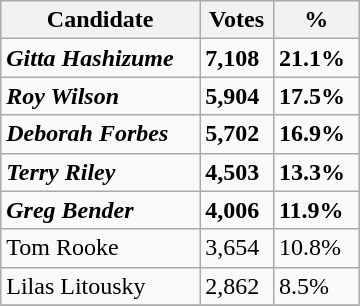<table class="wikitable" style="width:240px">
<tr>
<th>Candidate</th>
<th>Votes</th>
<th>%</th>
</tr>
<tr>
<td><strong><em>Gitta Hashizume</em></strong></td>
<td><strong>7,108</strong></td>
<td><strong>21.1%</strong></td>
</tr>
<tr>
<td><strong><em>Roy Wilson</em></strong></td>
<td><strong>5,904</strong></td>
<td><strong>17.5%</strong></td>
</tr>
<tr>
<td><strong><em>Deborah Forbes</em></strong></td>
<td><strong>5,702</strong></td>
<td><strong>16.9%</strong></td>
</tr>
<tr>
<td><strong><em>Terry Riley</em></strong></td>
<td><strong>4,503</strong></td>
<td><strong>13.3%</strong></td>
</tr>
<tr>
<td><strong><em>Greg Bender</em></strong></td>
<td><strong>4,006</strong></td>
<td><strong>11.9%</strong></td>
</tr>
<tr>
<td>Tom Rooke</td>
<td>3,654</td>
<td>10.8%</td>
</tr>
<tr>
<td>Lilas Litousky</td>
<td>2,862</td>
<td>8.5%</td>
</tr>
<tr>
</tr>
</table>
